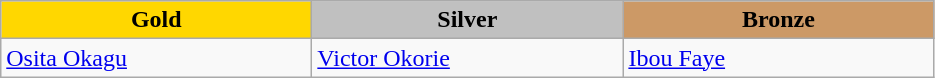<table class="wikitable" style="text-align:left">
<tr align="center">
<td width=200 bgcolor=gold><strong>Gold</strong></td>
<td width=200 bgcolor=silver><strong>Silver</strong></td>
<td width=200 bgcolor=CC9966><strong>Bronze</strong></td>
</tr>
<tr>
<td><a href='#'>Osita Okagu</a><br><em></em></td>
<td><a href='#'>Victor Okorie</a><br><em></em></td>
<td><a href='#'>Ibou Faye</a><br><em></em></td>
</tr>
</table>
